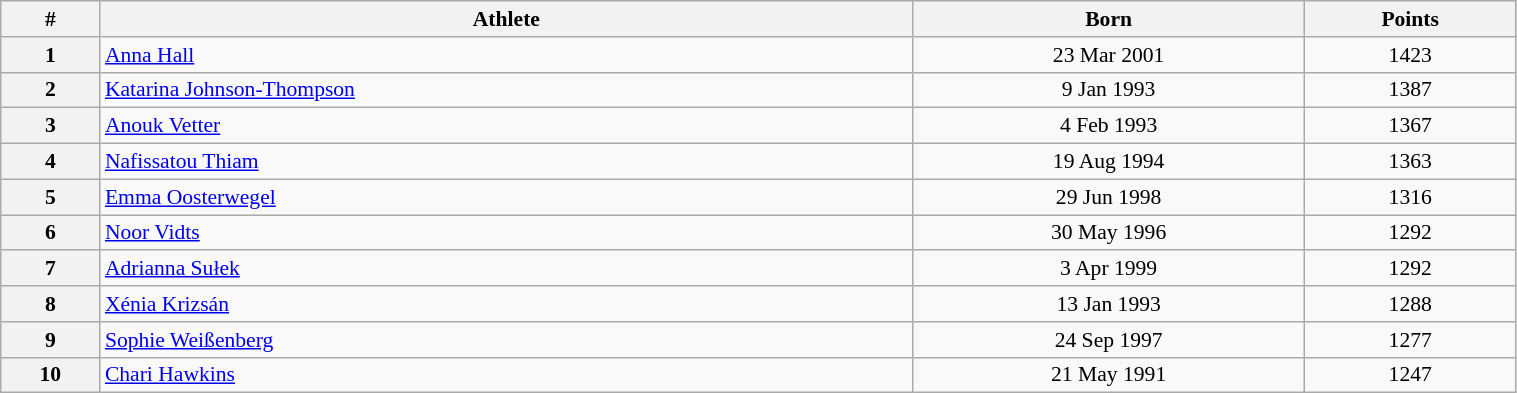<table class="wikitable" width=80% style="font-size:90%; text-align:center;">
<tr>
<th>#</th>
<th>Athlete</th>
<th>Born</th>
<th>Points</th>
</tr>
<tr>
<th>1</th>
<td align=left> <a href='#'>Anna Hall</a></td>
<td>23 Mar 2001</td>
<td>1423</td>
</tr>
<tr>
<th>2</th>
<td align=left> <a href='#'>Katarina Johnson-Thompson</a></td>
<td>9 Jan 1993</td>
<td>1387</td>
</tr>
<tr>
<th>3</th>
<td align=left> <a href='#'>Anouk Vetter</a></td>
<td>4 Feb 1993</td>
<td>1367</td>
</tr>
<tr>
<th>4</th>
<td align=left> <a href='#'>Nafissatou Thiam</a></td>
<td>19 Aug 1994</td>
<td>1363</td>
</tr>
<tr>
<th>5</th>
<td align=left> <a href='#'>Emma Oosterwegel</a></td>
<td>29 Jun 1998</td>
<td>1316</td>
</tr>
<tr>
<th>6</th>
<td align=left> <a href='#'>Noor Vidts</a></td>
<td>30 May 1996</td>
<td>1292</td>
</tr>
<tr>
<th>7</th>
<td align=left> <a href='#'>Adrianna Sułek</a></td>
<td>3 Apr 1999</td>
<td>1292</td>
</tr>
<tr>
<th>8</th>
<td align=left> <a href='#'>Xénia Krizsán</a></td>
<td>13 Jan 1993</td>
<td>1288</td>
</tr>
<tr>
<th>9</th>
<td align=left> <a href='#'>Sophie Weißenberg</a></td>
<td>24 Sep 1997</td>
<td>1277</td>
</tr>
<tr>
<th>10</th>
<td align=left> <a href='#'>Chari Hawkins</a></td>
<td>21 May 1991</td>
<td>1247</td>
</tr>
</table>
